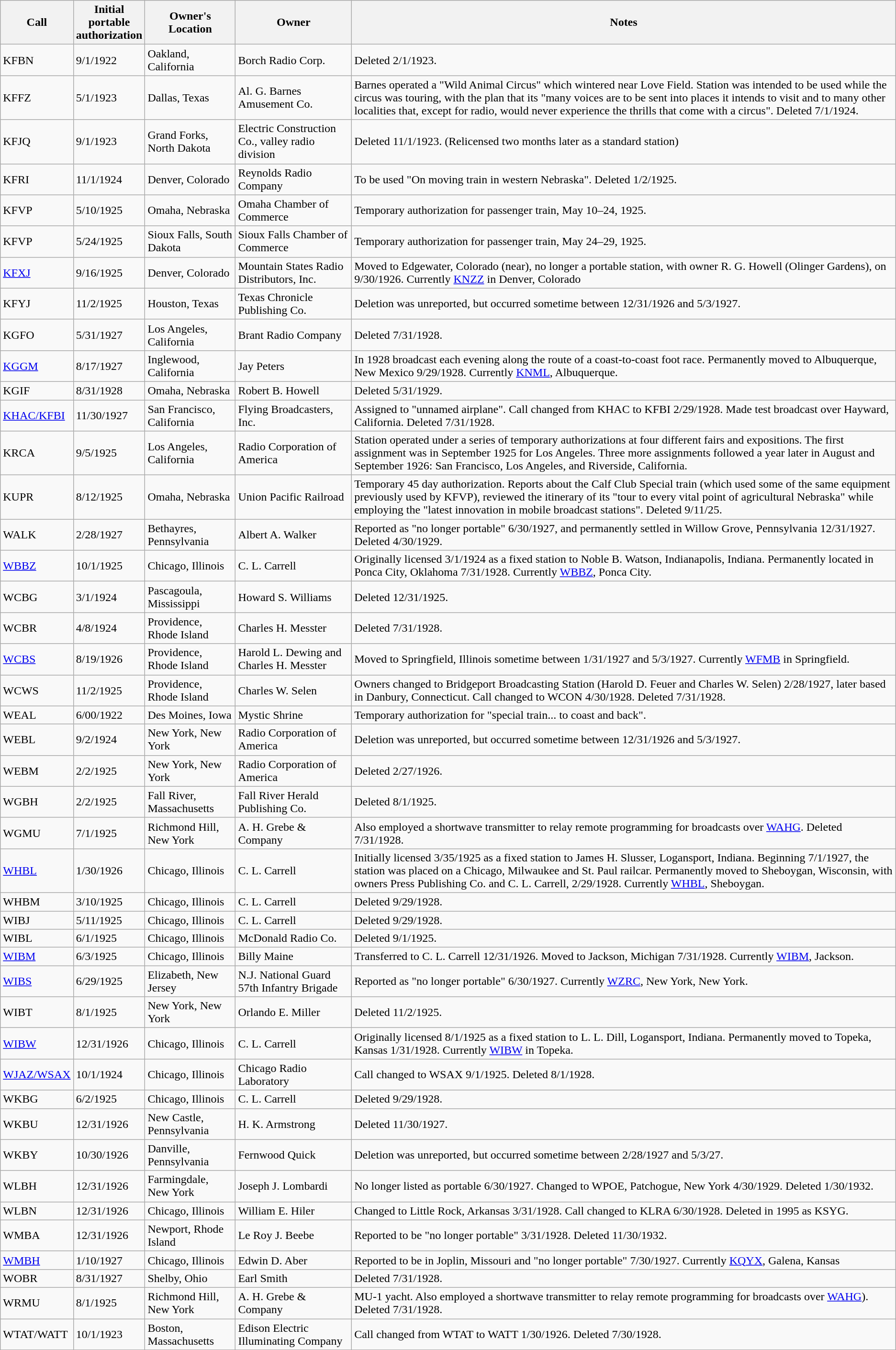<table class="wikitable sortable">
<tr>
<th>Call</th>
<th>Initial<br>portable<br>authorization</th>
<th>Owner's<br>Location</th>
<th>Owner</th>
<th>Notes</th>
</tr>
<tr>
<td>KFBN</td>
<td>9/1/1922</td>
<td>Oakland, California</td>
<td>Borch Radio Corp.</td>
<td>Deleted 2/1/1923.</td>
</tr>
<tr>
<td>KFFZ</td>
<td>5/1/1923</td>
<td>Dallas, Texas</td>
<td>Al. G. Barnes Amusement Co.</td>
<td>Barnes operated a "Wild Animal Circus" which wintered near Love Field. Station was intended to be used while the circus was touring, with the plan that its "many voices are to be sent into places it intends to visit and to many other localities that, except for radio, would never experience the thrills that come with a circus". Deleted 7/1/1924.</td>
</tr>
<tr>
<td>KFJQ</td>
<td>9/1/1923</td>
<td>Grand Forks, North Dakota</td>
<td>Electric Construction Co., valley radio division</td>
<td>Deleted 11/1/1923. (Relicensed two months later as a standard station)</td>
</tr>
<tr>
<td>KFRI</td>
<td>11/1/1924</td>
<td>Denver, Colorado</td>
<td>Reynolds Radio Company</td>
<td>To be used "On moving train in western Nebraska". Deleted 1/2/1925.</td>
</tr>
<tr>
<td>KFVP</td>
<td>5/10/1925</td>
<td>Omaha, Nebraska</td>
<td>Omaha Chamber of Commerce</td>
<td>Temporary authorization for passenger train, May 10–24, 1925.</td>
</tr>
<tr>
<td>KFVP</td>
<td>5/24/1925</td>
<td>Sioux Falls, South Dakota</td>
<td>Sioux Falls Chamber of Commerce</td>
<td>Temporary authorization for passenger train, May 24–29, 1925.</td>
</tr>
<tr>
<td><a href='#'>KFXJ</a></td>
<td>9/16/1925</td>
<td>Denver, Colorado</td>
<td>Mountain States Radio Distributors, Inc.</td>
<td>Moved to Edgewater, Colorado (near), no longer a portable station, with owner R. G. Howell (Olinger Gardens), on 9/30/1926. Currently <a href='#'>KNZZ</a> in Denver, Colorado</td>
</tr>
<tr>
<td>KFYJ</td>
<td>11/2/1925</td>
<td>Houston, Texas</td>
<td>Texas Chronicle Publishing Co.</td>
<td>Deletion was unreported, but occurred sometime between 12/31/1926 and 5/3/1927.</td>
</tr>
<tr>
<td>KGFO</td>
<td>5/31/1927</td>
<td>Los Angeles, California</td>
<td>Brant Radio Company</td>
<td>Deleted 7/31/1928.</td>
</tr>
<tr>
<td><a href='#'>KGGM</a></td>
<td>8/17/1927</td>
<td>Inglewood, California</td>
<td>Jay Peters</td>
<td>In 1928 broadcast each evening along the route of a coast-to-coast foot race. Permanently moved to Albuquerque, New Mexico 9/29/1928. Currently <a href='#'>KNML</a>, Albuquerque.</td>
</tr>
<tr>
<td>KGIF</td>
<td>8/31/1928</td>
<td>Omaha, Nebraska</td>
<td>Robert B. Howell</td>
<td>Deleted 5/31/1929.</td>
</tr>
<tr>
<td><a href='#'>KHAC/KFBI</a></td>
<td>11/30/1927</td>
<td>San Francisco, California</td>
<td>Flying Broadcasters, Inc.</td>
<td>Assigned to "unnamed airplane". Call changed from KHAC to KFBI 2/29/1928. Made test broadcast over Hayward, California. Deleted 7/31/1928.</td>
</tr>
<tr>
<td>KRCA</td>
<td>9/5/1925</td>
<td>Los Angeles, California</td>
<td>Radio Corporation of America</td>
<td>Station operated under a series of temporary authorizations at four different fairs and expositions. The first assignment was in September 1925 for Los Angeles. Three more assignments followed a year later in August and September 1926: San Francisco, Los Angeles, and Riverside, California.</td>
</tr>
<tr>
<td>KUPR</td>
<td>8/12/1925</td>
<td>Omaha, Nebraska</td>
<td>Union Pacific Railroad</td>
<td>Temporary 45 day authorization. Reports about the Calf Club Special train (which used some of the same equipment previously used by KFVP), reviewed the itinerary of its "tour to every vital point of agricultural Nebraska" while employing the "latest innovation in mobile broadcast stations". Deleted 9/11/25.</td>
</tr>
<tr>
<td>WALK</td>
<td>2/28/1927</td>
<td>Bethayres, Pennsylvania</td>
<td>Albert A. Walker</td>
<td>Reported as "no longer portable" 6/30/1927, and permanently settled in Willow Grove, Pennsylvania 12/31/1927. Deleted 4/30/1929.</td>
</tr>
<tr>
<td><a href='#'>WBBZ</a></td>
<td>10/1/1925</td>
<td>Chicago, Illinois</td>
<td>C. L. Carrell</td>
<td>Originally licensed 3/1/1924 as a fixed station to Noble B. Watson, Indianapolis, Indiana. Permanently located in Ponca City, Oklahoma 7/31/1928. Currently <a href='#'>WBBZ</a>, Ponca City.</td>
</tr>
<tr>
<td>WCBG</td>
<td>3/1/1924</td>
<td>Pascagoula, Mississippi</td>
<td>Howard S. Williams</td>
<td>Deleted 12/31/1925.</td>
</tr>
<tr>
<td>WCBR</td>
<td>4/8/1924</td>
<td>Providence, Rhode Island</td>
<td>Charles H. Messter</td>
<td>Deleted 7/31/1928.</td>
</tr>
<tr>
<td><a href='#'>WCBS</a></td>
<td>8/19/1926</td>
<td>Providence, Rhode Island</td>
<td>Harold L. Dewing and Charles H. Messter</td>
<td>Moved to Springfield, Illinois sometime between 1/31/1927 and 5/3/1927. Currently <a href='#'>WFMB</a> in Springfield.</td>
</tr>
<tr>
<td>WCWS</td>
<td>11/2/1925</td>
<td>Providence, Rhode Island</td>
<td>Charles W. Selen</td>
<td>Owners changed to Bridgeport Broadcasting Station (Harold D. Feuer and Charles W. Selen) 2/28/1927, later based in Danbury, Connecticut. Call changed to WCON 4/30/1928. Deleted 7/31/1928.</td>
</tr>
<tr>
<td>WEAL</td>
<td>6/00/1922</td>
<td>Des Moines, Iowa</td>
<td>Mystic Shrine</td>
<td>Temporary authorization for "special train... to coast and back".</td>
</tr>
<tr>
<td>WEBL</td>
<td>9/2/1924</td>
<td>New York, New York</td>
<td>Radio Corporation of America</td>
<td>Deletion was unreported, but occurred sometime between 12/31/1926 and 5/3/1927.</td>
</tr>
<tr>
<td>WEBM</td>
<td>2/2/1925</td>
<td>New York, New York</td>
<td>Radio Corporation of America</td>
<td>Deleted 2/27/1926.</td>
</tr>
<tr>
<td>WGBH</td>
<td>2/2/1925</td>
<td>Fall River, Massachusetts</td>
<td>Fall River Herald Publishing Co.</td>
<td>Deleted 8/1/1925.</td>
</tr>
<tr>
<td>WGMU</td>
<td>7/1/1925</td>
<td>Richmond Hill, New York</td>
<td>A. H. Grebe & Company</td>
<td>Also employed a shortwave transmitter to relay remote programming for broadcasts over <a href='#'>WAHG</a>. Deleted 7/31/1928.</td>
</tr>
<tr>
<td><a href='#'>WHBL</a></td>
<td>1/30/1926</td>
<td>Chicago, Illinois</td>
<td>C. L. Carrell</td>
<td>Initially licensed 3/35/1925 as a fixed station to James H. Slusser, Logansport, Indiana. Beginning 7/1/1927, the station was placed on a Chicago, Milwaukee and St. Paul railcar. Permanently moved to Sheboygan, Wisconsin, with owners Press Publishing Co. and C. L. Carrell, 2/29/1928. Currently <a href='#'>WHBL</a>, Sheboygan.</td>
</tr>
<tr>
<td>WHBM</td>
<td>3/10/1925</td>
<td>Chicago, Illinois</td>
<td>C. L. Carrell</td>
<td>Deleted 9/29/1928.</td>
</tr>
<tr>
<td>WIBJ</td>
<td>5/11/1925</td>
<td>Chicago, Illinois</td>
<td>C. L. Carrell</td>
<td>Deleted 9/29/1928.</td>
</tr>
<tr>
<td>WIBL</td>
<td>6/1/1925</td>
<td>Chicago, Illinois</td>
<td>McDonald Radio Co.</td>
<td>Deleted 9/1/1925.</td>
</tr>
<tr>
<td><a href='#'>WIBM</a></td>
<td>6/3/1925</td>
<td>Chicago, Illinois</td>
<td>Billy Maine</td>
<td>Transferred to C. L. Carrell 12/31/1926. Moved to Jackson, Michigan 7/31/1928. Currently <a href='#'>WIBM</a>, Jackson.</td>
</tr>
<tr>
<td><a href='#'>WIBS</a></td>
<td>6/29/1925</td>
<td>Elizabeth, New Jersey</td>
<td>N.J. National Guard<br>57th Infantry Brigade</td>
<td>Reported as "no longer portable" 6/30/1927. Currently <a href='#'>WZRC</a>, New York, New York.</td>
</tr>
<tr>
<td>WIBT</td>
<td>8/1/1925</td>
<td>New York, New York</td>
<td>Orlando E. Miller</td>
<td>Deleted 11/2/1925.</td>
</tr>
<tr>
<td><a href='#'>WIBW</a></td>
<td>12/31/1926</td>
<td>Chicago, Illinois</td>
<td>C. L. Carrell</td>
<td>Originally licensed 8/1/1925 as a fixed station to L. L. Dill, Logansport, Indiana. Permanently moved to Topeka, Kansas 1/31/1928. Currently <a href='#'>WIBW</a> in Topeka.</td>
</tr>
<tr>
<td><a href='#'>WJAZ/WSAX</a></td>
<td>10/1/1924</td>
<td>Chicago, Illinois</td>
<td>Chicago Radio Laboratory</td>
<td>Call changed to WSAX 9/1/1925. Deleted 8/1/1928.</td>
</tr>
<tr>
<td>WKBG</td>
<td>6/2/1925</td>
<td>Chicago, Illinois</td>
<td>C. L. Carrell</td>
<td>Deleted 9/29/1928.</td>
</tr>
<tr>
<td>WKBU</td>
<td>12/31/1926</td>
<td>New Castle, Pennsylvania</td>
<td>H. K. Armstrong</td>
<td>Deleted 11/30/1927.</td>
</tr>
<tr>
<td>WKBY</td>
<td>10/30/1926</td>
<td>Danville, Pennsylvania</td>
<td>Fernwood Quick</td>
<td>Deletion was unreported, but occurred sometime between 2/28/1927 and 5/3/27.</td>
</tr>
<tr>
<td>WLBH</td>
<td>12/31/1926</td>
<td>Farmingdale, New York</td>
<td>Joseph J. Lombardi</td>
<td>No longer listed as portable 6/30/1927. Changed to WPOE, Patchogue, New York 4/30/1929. Deleted 1/30/1932.</td>
</tr>
<tr>
<td>WLBN</td>
<td>12/31/1926</td>
<td>Chicago, Illinois</td>
<td>William E. Hiler</td>
<td>Changed to Little Rock, Arkansas 3/31/1928. Call changed to KLRA 6/30/1928. Deleted in 1995 as KSYG.</td>
</tr>
<tr>
<td>WMBA</td>
<td>12/31/1926</td>
<td>Newport, Rhode Island</td>
<td>Le Roy J. Beebe</td>
<td>Reported to be "no longer portable" 3/31/1928. Deleted 11/30/1932.</td>
</tr>
<tr>
<td><a href='#'>WMBH</a></td>
<td>1/10/1927</td>
<td>Chicago, Illinois</td>
<td>Edwin D. Aber</td>
<td>Reported to be in Joplin, Missouri and "no longer portable" 7/30/1927. Currently <a href='#'>KQYX</a>, Galena, Kansas</td>
</tr>
<tr>
<td>WOBR</td>
<td>8/31/1927</td>
<td>Shelby, Ohio</td>
<td>Earl Smith</td>
<td>Deleted 7/31/1928.</td>
</tr>
<tr>
<td>WRMU</td>
<td>8/1/1925</td>
<td>Richmond Hill, New York</td>
<td>A. H. Grebe & Company</td>
<td>MU-1 yacht. Also employed a shortwave transmitter to relay remote programming for broadcasts over <a href='#'>WAHG</a>). Deleted 7/31/1928.</td>
</tr>
<tr>
<td>WTAT/WATT</td>
<td>10/1/1923</td>
<td>Boston, Massachusetts</td>
<td>Edison Electric Illuminating Company</td>
<td>Call changed from WTAT to WATT 1/30/1926. Deleted 7/30/1928.</td>
</tr>
</table>
